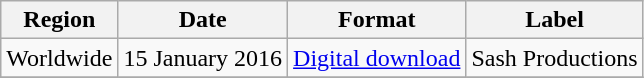<table class=wikitable>
<tr>
<th>Region</th>
<th>Date</th>
<th>Format</th>
<th>Label</th>
</tr>
<tr>
<td>Worldwide</td>
<td>15 January 2016</td>
<td><a href='#'>Digital download</a></td>
<td>Sash Productions</td>
</tr>
<tr>
</tr>
</table>
